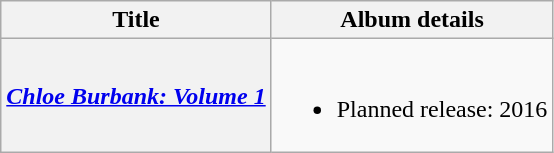<table class="wikitable plainrowheaders">
<tr>
<th scope="col">Title</th>
<th scope="col">Album details</th>
</tr>
<tr>
<th scope="row"><em><a href='#'>Chloe Burbank: Volume 1</a></em></th>
<td><br><ul><li>Planned release: 2016</li></ul></td>
</tr>
</table>
